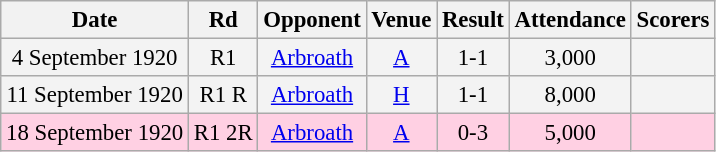<table class="wikitable sortable" style="font-size:95%; text-align:center">
<tr>
<th>Date</th>
<th>Rd</th>
<th>Opponent</th>
<th>Venue</th>
<th>Result</th>
<th>Attendance</th>
<th>Scorers</th>
</tr>
<tr bgcolor = "#f3f3f3">
<td>4 September 1920</td>
<td>R1</td>
<td><a href='#'>Arbroath</a></td>
<td><a href='#'>A</a></td>
<td>1-1</td>
<td>3,000</td>
<td></td>
</tr>
<tr bgcolor = "#f3f3f3">
<td>11 September 1920</td>
<td>R1 R</td>
<td><a href='#'>Arbroath</a></td>
<td><a href='#'>H</a></td>
<td>1-1</td>
<td>8,000</td>
<td></td>
</tr>
<tr bgcolor = "#ffd0e3">
<td>18 September 1920</td>
<td>R1 2R</td>
<td><a href='#'>Arbroath</a></td>
<td><a href='#'>A</a></td>
<td>0-3</td>
<td>5,000</td>
<td></td>
</tr>
</table>
